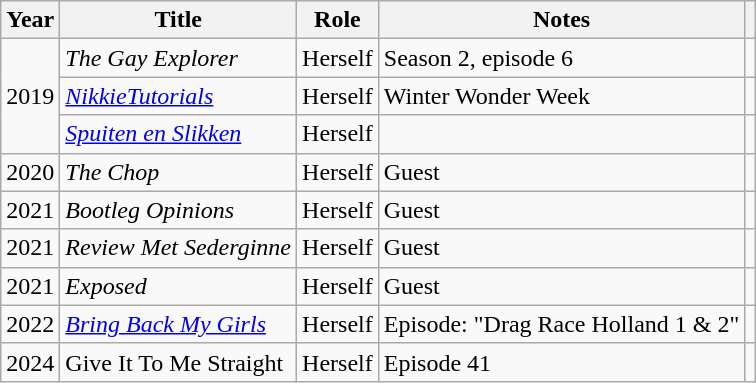<table class="wikitable sortable">
<tr>
<th>Year</th>
<th>Title</th>
<th>Role</th>
<th class="unsortable">Notes</th>
<th class="unsortable" style="text-align: center;"></th>
</tr>
<tr>
<td rowspan="3">2019</td>
<td><em>The Gay Explorer</em></td>
<td>Herself</td>
<td>Season 2, episode 6</td>
<td style="text-align: center;"></td>
</tr>
<tr>
<td><em><a href='#'>NikkieTutorials</a></em></td>
<td>Herself</td>
<td>Winter Wonder Week</td>
</tr>
<tr>
<td><em><a href='#'>Spuiten en Slikken</a></em></td>
<td>Herself</td>
<td></td>
<td></td>
</tr>
<tr>
<td>2020</td>
<td><em>The Chop</em></td>
<td>Herself</td>
<td>Guest</td>
<td style="text-align: center;"></td>
</tr>
<tr>
<td>2021</td>
<td><em>Bootleg Opinions</em></td>
<td>Herself</td>
<td>Guest</td>
<td style="text-align: center;"></td>
</tr>
<tr>
<td>2021</td>
<td><em>Review Met Sederginne</em></td>
<td>Herself</td>
<td>Guest</td>
<td style="text-align: center;"></td>
</tr>
<tr>
<td>2021</td>
<td><em>Exposed</em></td>
<td>Herself</td>
<td>Guest</td>
<td style="text-align: center;"></td>
</tr>
<tr>
<td>2022</td>
<td><em><a href='#'>Bring Back My Girls</a></em></td>
<td>Herself</td>
<td>Episode: "Drag Race Holland 1 & 2"</td>
<td></td>
</tr>
<tr>
<td>2024</td>
<td>Give It To Me Straight</td>
<td>Herself</td>
<td>Episode 41</td>
<td></td>
</tr>
</table>
